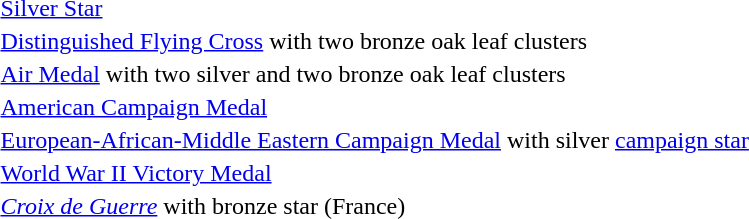<table>
<tr>
<td></td>
<td><a href='#'>Silver Star</a></td>
</tr>
<tr>
<td></td>
<td><a href='#'>Distinguished Flying Cross</a> with two bronze oak leaf clusters</td>
</tr>
<tr>
<td></td>
<td><a href='#'>Air Medal</a> with two silver and two bronze oak leaf clusters</td>
</tr>
<tr>
<td></td>
<td><a href='#'>American Campaign Medal</a></td>
</tr>
<tr>
<td></td>
<td><a href='#'>European-African-Middle Eastern Campaign Medal</a> with silver <a href='#'>campaign star</a></td>
</tr>
<tr>
<td></td>
<td><a href='#'>World War II Victory Medal</a></td>
</tr>
<tr>
<td></td>
<td><em><a href='#'>Croix de Guerre</a></em> with bronze star (France)</td>
</tr>
<tr>
</tr>
</table>
